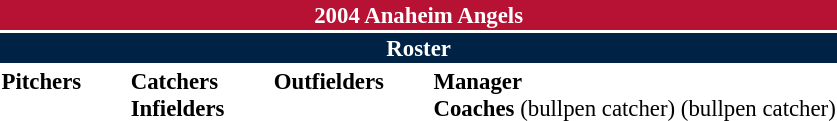<table class="toccolours" style="font-size: 95%;">
<tr>
<th colspan="10" style="background-color: #B71234; color: white; text-align: center;">2004 Anaheim Angels</th>
</tr>
<tr>
<td colspan="10" style="background-color:#002244; color: white; text-align: center;"><strong>Roster</strong></td>
</tr>
<tr>
<td valign="top"><strong>Pitchers</strong><br>














</td>
<td width="25px"></td>
<td valign="top"><strong>Catchers</strong><br>


<strong>Infielders</strong>










</td>
<td width="25px"></td>
<td valign="top"><strong>Outfielders</strong><br>






</td>
<td width="25px"></td>
<td valign="top"><strong>Manager</strong><br>
<strong>Coaches</strong>




 (bullpen catcher)

 (bullpen catcher)</td>
</tr>
</table>
